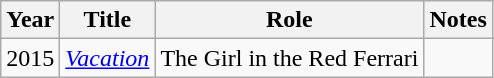<table class="wikitable">
<tr>
<th>Year</th>
<th>Title</th>
<th>Role</th>
<th>Notes</th>
</tr>
<tr>
<td>2015</td>
<td><em><a href='#'>Vacation</a></em></td>
<td>The Girl in the Red Ferrari</td>
<td></td>
</tr>
</table>
